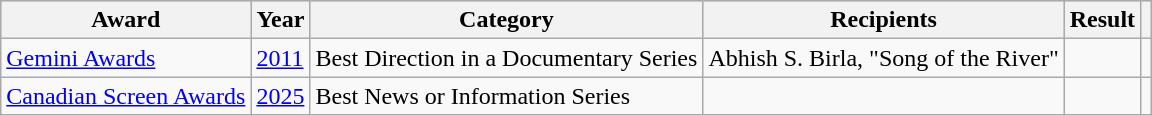<table class="wikitable sortable">
<tr style="background:#ccc; text-align:center;">
<th>Award</th>
<th>Year</th>
<th>Category</th>
<th>Recipients</th>
<th>Result</th>
<th class="unsortable"></th>
</tr>
<tr>
<td><a href='#'>Gemini Awards</a></td>
<td><a href='#'>2011</a></td>
<td>Best Direction in a Documentary Series</td>
<td>Abhish S. Birla, "Song of the River"</td>
<td></td>
<td></td>
</tr>
<tr>
<td><a href='#'>Canadian Screen Awards</a></td>
<td><a href='#'>2025</a></td>
<td>Best News or Information Series</td>
<td></td>
<td></td>
<td></td>
</tr>
</table>
